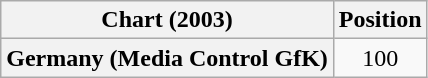<table class="wikitable plainrowheaders" style="text-align:center">
<tr>
<th>Chart (2003)</th>
<th>Position</th>
</tr>
<tr>
<th scope="row">Germany (Media Control GfK)</th>
<td>100</td>
</tr>
</table>
